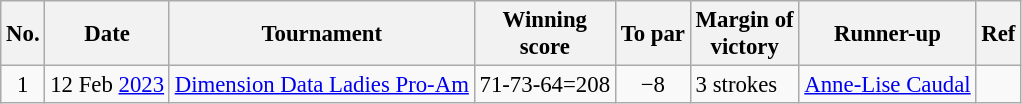<table class="wikitable" style="font-size:95%;">
<tr>
<th>No.</th>
<th>Date</th>
<th>Tournament</th>
<th>Winning<br>score</th>
<th>To par</th>
<th>Margin of<br>victory</th>
<th>Runner-up</th>
<th>Ref</th>
</tr>
<tr>
<td align=center>1</td>
<td align=right>12 Feb <a href='#'>2023</a></td>
<td><a href='#'>Dimension Data Ladies Pro-Am</a></td>
<td align=right>71-73-64=208</td>
<td align=center>−8</td>
<td>3 strokes</td>
<td> <a href='#'>Anne-Lise Caudal</a></td>
<td></td>
</tr>
</table>
